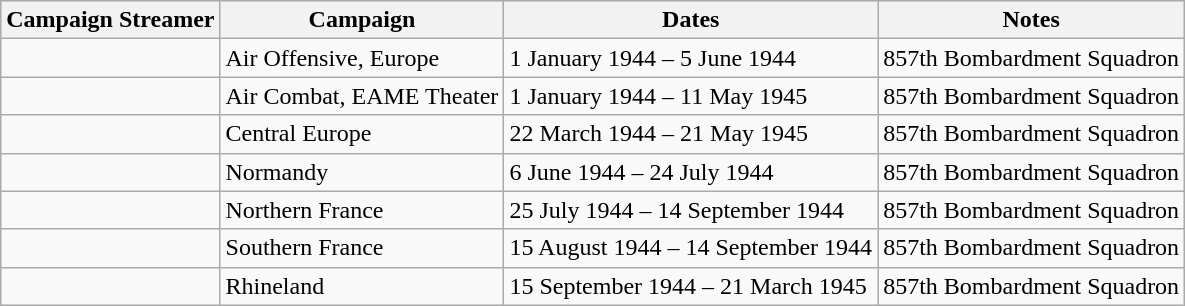<table class="wikitable">
<tr style="background:#efefef;">
<th>Campaign Streamer</th>
<th>Campaign</th>
<th>Dates</th>
<th>Notes</th>
</tr>
<tr>
<td></td>
<td>Air Offensive, Europe</td>
<td>1 January 1944 – 5 June 1944</td>
<td>857th Bombardment Squadron</td>
</tr>
<tr>
<td></td>
<td>Air Combat, EAME Theater</td>
<td>1 January 1944 – 11 May 1945</td>
<td>857th Bombardment Squadron</td>
</tr>
<tr>
<td></td>
<td>Central Europe</td>
<td>22 March 1944 – 21 May 1945</td>
<td>857th Bombardment Squadron</td>
</tr>
<tr>
<td></td>
<td>Normandy</td>
<td>6 June 1944 – 24 July 1944</td>
<td>857th Bombardment Squadron</td>
</tr>
<tr>
<td></td>
<td>Northern France</td>
<td>25 July 1944 – 14 September 1944</td>
<td>857th Bombardment Squadron</td>
</tr>
<tr>
<td></td>
<td>Southern France</td>
<td>15 August 1944 – 14 September 1944</td>
<td>857th Bombardment Squadron</td>
</tr>
<tr>
<td></td>
<td>Rhineland</td>
<td>15 September 1944 – 21 March 1945</td>
<td>857th Bombardment Squadron</td>
</tr>
</table>
